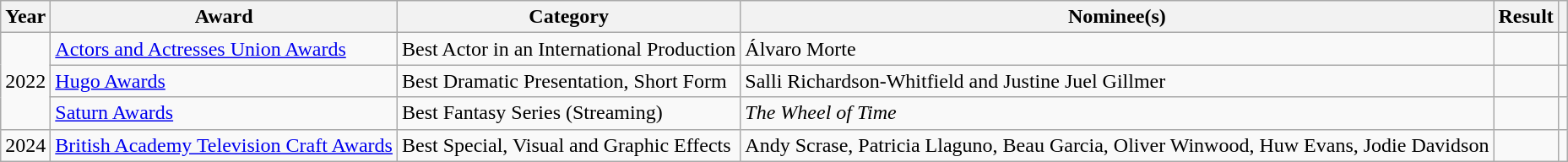<table class="wikitable sortable plainrowheaders">
<tr>
<th scope="col">Year</th>
<th scope="col">Award</th>
<th scope="col">Category</th>
<th scope="col">Nominee(s)</th>
<th scope="col">Result</th>
<th scope="col" class="unsortable"></th>
</tr>
<tr>
<td rowspan="3">2022</td>
<td><a href='#'>Actors and Actresses Union Awards</a></td>
<td>Best Actor in an International Production</td>
<td data-sort-value="Morte, Alvaro">Álvaro Morte</td>
<td></td>
<td></td>
</tr>
<tr>
<td><a href='#'>Hugo Awards</a></td>
<td>Best Dramatic Presentation, Short Form</td>
<td data-sort-value="Richardson-Whitfield, Salli and Justine Juel Gillmer">Salli Richardson-Whitfield and Justine Juel Gillmer </td>
<td></td>
<td></td>
</tr>
<tr>
<td><a href='#'>Saturn Awards</a></td>
<td>Best Fantasy Series (Streaming)</td>
<td data-sort-value="Wheel of Time, The"><em>The Wheel of Time</em></td>
<td></td>
<td></td>
</tr>
<tr>
<td>2024</td>
<td><a href='#'>British Academy Television Craft Awards</a></td>
<td>Best Special, Visual and Graphic Effects</td>
<td>Andy Scrase, Patricia Llaguno, Beau Garcia, Oliver Winwood, Huw Evans, Jodie Davidson</td>
<td></td>
<td></td>
</tr>
</table>
